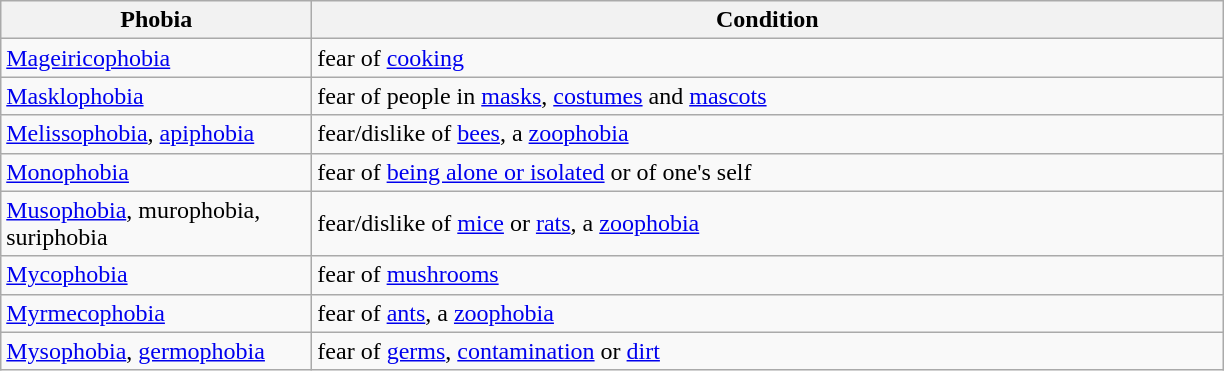<table class="wikitable sortable" border="1">
<tr>
<th width="200px">Phobia</th>
<th width="600px">Condition</th>
</tr>
<tr>
<td><a href='#'>Mageiricophobia</a></td>
<td>fear of <a href='#'>cooking</a></td>
</tr>
<tr>
<td><a href='#'>Masklophobia</a></td>
<td>fear of people in <a href='#'>masks</a>, <a href='#'>costumes</a> and <a href='#'>mascots</a></td>
</tr>
<tr>
<td><a href='#'>Melissophobia</a>, <a href='#'>apiphobia</a></td>
<td>fear/dislike of <a href='#'>bees</a>, a <a href='#'>zoophobia</a></td>
</tr>
<tr>
<td><a href='#'>Monophobia</a></td>
<td>fear of <a href='#'>being alone or isolated</a> or of one's self</td>
</tr>
<tr>
<td><a href='#'>Musophobia</a>, murophobia, suriphobia</td>
<td>fear/dislike of <a href='#'>mice</a> or <a href='#'>rats</a>, a <a href='#'>zoophobia</a></td>
</tr>
<tr>
<td><a href='#'>Mycophobia</a></td>
<td>fear of <a href='#'>mushrooms</a></td>
</tr>
<tr>
<td><a href='#'>Myrmecophobia</a></td>
<td>fear of <a href='#'>ants</a>, a <a href='#'>zoophobia</a></td>
</tr>
<tr>
<td><a href='#'>Mysophobia</a>, <a href='#'>germophobia</a></td>
<td>fear of <a href='#'>germs</a>, <a href='#'>contamination</a> or <a href='#'>dirt</a></td>
</tr>
</table>
